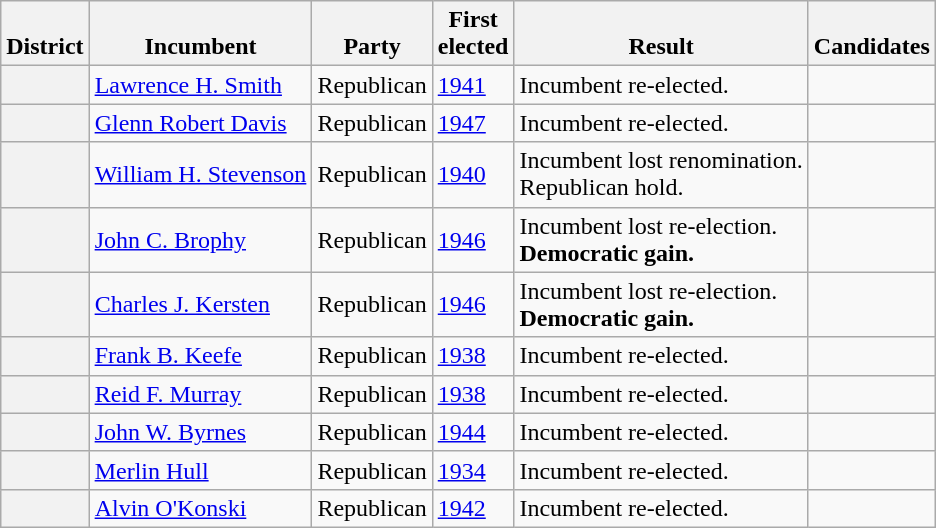<table class=wikitable>
<tr valign=bottom>
<th>District</th>
<th>Incumbent</th>
<th>Party</th>
<th>First<br>elected</th>
<th>Result</th>
<th>Candidates</th>
</tr>
<tr>
<th></th>
<td><a href='#'>Lawrence H. Smith</a></td>
<td>Republican</td>
<td><a href='#'>1941</a></td>
<td>Incumbent re-elected.</td>
<td nowrap></td>
</tr>
<tr>
<th></th>
<td><a href='#'>Glenn Robert Davis</a></td>
<td>Republican</td>
<td><a href='#'>1947</a></td>
<td>Incumbent re-elected.</td>
<td nowrap></td>
</tr>
<tr>
<th></th>
<td><a href='#'>William H. Stevenson</a></td>
<td>Republican</td>
<td><a href='#'>1940</a></td>
<td>Incumbent lost renomination.<br>Republican hold.</td>
<td nowrap></td>
</tr>
<tr>
<th></th>
<td><a href='#'>John C. Brophy</a></td>
<td>Republican</td>
<td><a href='#'>1946</a></td>
<td>Incumbent lost re-election.<br><strong>Democratic gain.</strong></td>
<td nowrap></td>
</tr>
<tr>
<th></th>
<td><a href='#'>Charles J. Kersten</a></td>
<td>Republican</td>
<td><a href='#'>1946</a></td>
<td>Incumbent lost re-election.<br><strong>Democratic gain.</strong></td>
<td nowrap></td>
</tr>
<tr>
<th></th>
<td><a href='#'>Frank B. Keefe</a></td>
<td>Republican</td>
<td><a href='#'>1938</a></td>
<td>Incumbent re-elected.</td>
<td nowrap></td>
</tr>
<tr>
<th></th>
<td><a href='#'>Reid F. Murray</a></td>
<td>Republican</td>
<td><a href='#'>1938</a></td>
<td>Incumbent re-elected.</td>
<td nowrap></td>
</tr>
<tr>
<th></th>
<td><a href='#'>John W. Byrnes</a></td>
<td>Republican</td>
<td><a href='#'>1944</a></td>
<td>Incumbent re-elected.</td>
<td nowrap></td>
</tr>
<tr>
<th></th>
<td><a href='#'>Merlin Hull</a></td>
<td>Republican</td>
<td><a href='#'>1934</a></td>
<td>Incumbent re-elected.</td>
<td nowrap></td>
</tr>
<tr>
<th></th>
<td><a href='#'>Alvin O'Konski</a></td>
<td>Republican</td>
<td><a href='#'>1942</a></td>
<td>Incumbent re-elected.</td>
<td nowrap></td>
</tr>
</table>
